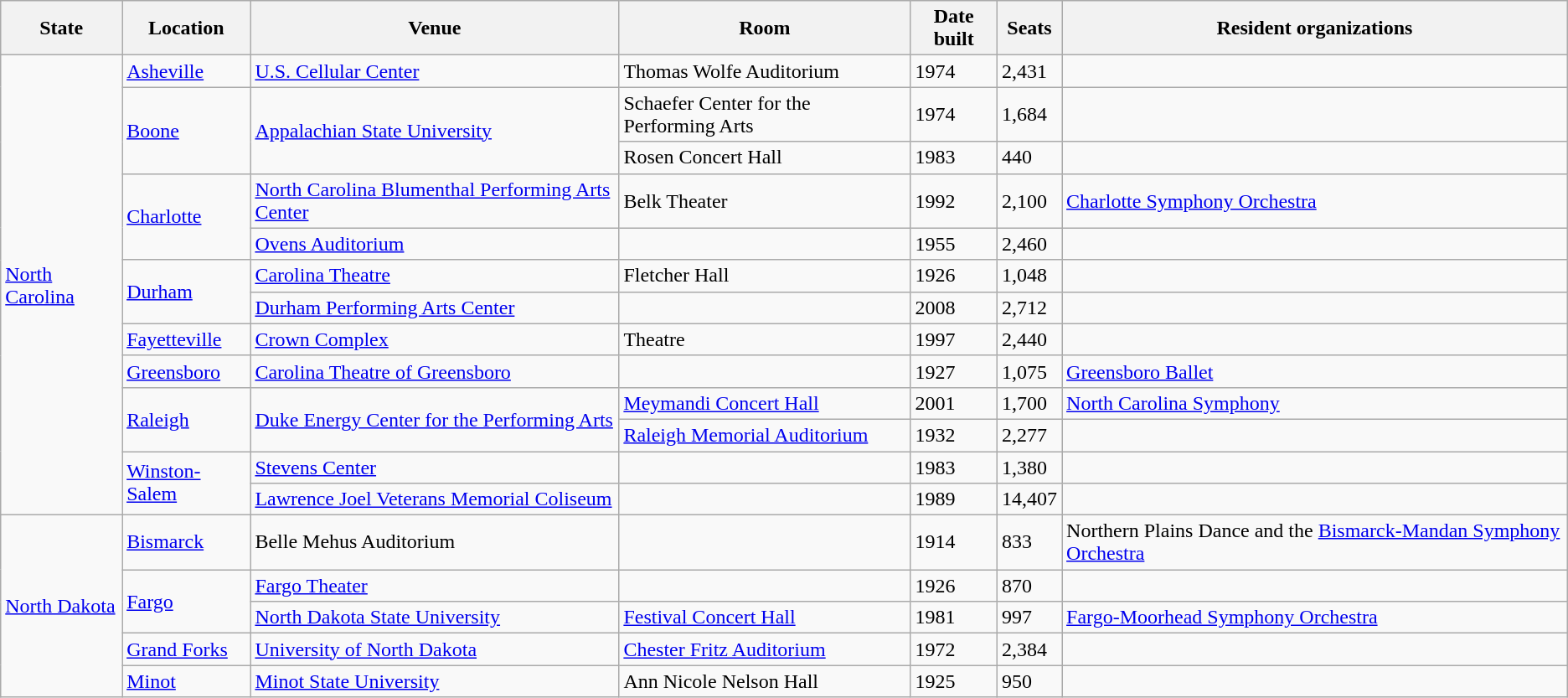<table class="wikitable sortable">
<tr>
<th>State</th>
<th>Location</th>
<th>Venue</th>
<th>Room</th>
<th>Date built</th>
<th>Seats</th>
<th>Resident organizations</th>
</tr>
<tr>
<td rowspan=13><a href='#'>North Carolina</a></td>
<td><a href='#'>Asheville</a></td>
<td><a href='#'>U.S. Cellular Center</a></td>
<td>Thomas Wolfe Auditorium</td>
<td>1974</td>
<td>2,431</td>
<td></td>
</tr>
<tr>
<td rowspan=2><a href='#'>Boone</a></td>
<td rowspan=2><a href='#'>Appalachian State University</a></td>
<td>Schaefer Center for the Performing Arts</td>
<td>1974</td>
<td>1,684</td>
<td></td>
</tr>
<tr>
<td>Rosen Concert Hall</td>
<td>1983</td>
<td>440</td>
<td></td>
</tr>
<tr>
<td rowspan=2><a href='#'>Charlotte</a></td>
<td><a href='#'>North Carolina Blumenthal Performing Arts Center</a></td>
<td>Belk Theater</td>
<td>1992</td>
<td>2,100</td>
<td><a href='#'>Charlotte Symphony Orchestra</a></td>
</tr>
<tr>
<td><a href='#'>Ovens Auditorium</a></td>
<td></td>
<td>1955</td>
<td>2,460</td>
<td></td>
</tr>
<tr>
<td rowspan=2><a href='#'>Durham</a></td>
<td><a href='#'>Carolina Theatre</a></td>
<td>Fletcher Hall</td>
<td>1926</td>
<td>1,048</td>
<td></td>
</tr>
<tr>
<td><a href='#'>Durham Performing Arts Center</a></td>
<td></td>
<td>2008</td>
<td>2,712</td>
<td></td>
</tr>
<tr>
<td><a href='#'>Fayetteville</a></td>
<td><a href='#'>Crown Complex</a></td>
<td>Theatre</td>
<td>1997</td>
<td>2,440</td>
<td></td>
</tr>
<tr>
<td><a href='#'>Greensboro</a></td>
<td><a href='#'>Carolina Theatre of Greensboro</a></td>
<td></td>
<td>1927</td>
<td>1,075</td>
<td><a href='#'>Greensboro Ballet</a></td>
</tr>
<tr>
<td rowspan=2><a href='#'>Raleigh</a></td>
<td rowspan=2><a href='#'>Duke Energy Center for the Performing Arts</a></td>
<td><a href='#'>Meymandi Concert Hall</a></td>
<td>2001</td>
<td>1,700</td>
<td><a href='#'>North Carolina Symphony</a></td>
</tr>
<tr>
<td><a href='#'>Raleigh Memorial Auditorium</a></td>
<td>1932</td>
<td>2,277</td>
<td></td>
</tr>
<tr>
<td rowspan=2><a href='#'>Winston-Salem</a></td>
<td><a href='#'>Stevens Center</a></td>
<td></td>
<td>1983</td>
<td>1,380</td>
<td></td>
</tr>
<tr>
<td><a href='#'>Lawrence Joel Veterans Memorial Coliseum</a></td>
<td></td>
<td>1989</td>
<td>14,407</td>
<td></td>
</tr>
<tr>
<td rowspan=5><a href='#'>North Dakota</a></td>
<td><a href='#'>Bismarck</a></td>
<td>Belle Mehus Auditorium</td>
<td></td>
<td>1914</td>
<td>833</td>
<td>Northern Plains Dance and the <a href='#'>Bismarck-Mandan Symphony Orchestra</a></td>
</tr>
<tr>
<td rowspan=2><a href='#'>Fargo</a></td>
<td><a href='#'>Fargo Theater</a></td>
<td></td>
<td>1926</td>
<td>870</td>
<td></td>
</tr>
<tr>
<td><a href='#'>North Dakota State University</a></td>
<td><a href='#'>Festival Concert Hall</a></td>
<td>1981</td>
<td>997</td>
<td><a href='#'>Fargo-Moorhead Symphony Orchestra</a></td>
</tr>
<tr>
<td><a href='#'>Grand Forks</a></td>
<td><a href='#'>University of North Dakota</a></td>
<td><a href='#'>Chester Fritz Auditorium</a></td>
<td>1972</td>
<td>2,384</td>
<td></td>
</tr>
<tr>
<td><a href='#'>Minot</a></td>
<td><a href='#'>Minot State University</a></td>
<td>Ann Nicole Nelson Hall</td>
<td>1925</td>
<td>950</td>
<td></td>
</tr>
</table>
